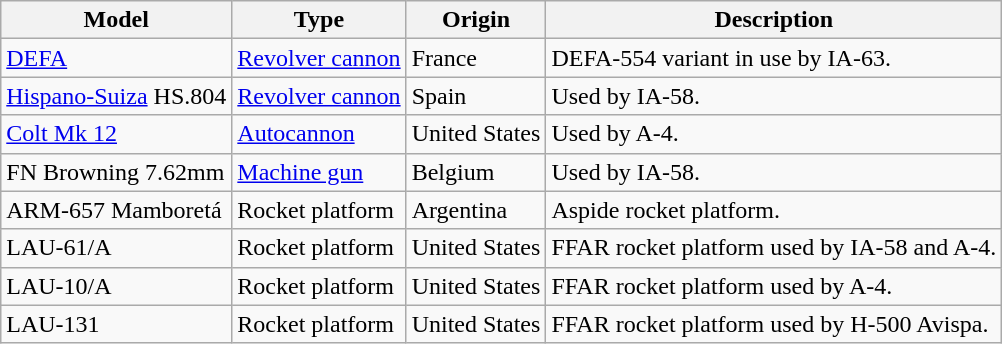<table class="wikitable">
<tr>
<th>Model</th>
<th>Type</th>
<th>Origin</th>
<th>Description</th>
</tr>
<tr>
<td><a href='#'>DEFA</a></td>
<td><a href='#'>Revolver cannon</a></td>
<td>France</td>
<td>DEFA-554 variant in use by IA-63.</td>
</tr>
<tr>
<td><a href='#'>Hispano-Suiza</a> HS.804</td>
<td><a href='#'>Revolver cannon</a></td>
<td>Spain</td>
<td>Used by IA-58.</td>
</tr>
<tr>
<td><a href='#'>Colt Mk 12</a></td>
<td><a href='#'>Autocannon</a></td>
<td>United States</td>
<td>Used by A-4.</td>
</tr>
<tr>
<td>FN Browning 7.62mm</td>
<td><a href='#'>Machine gun</a></td>
<td>Belgium</td>
<td>Used by IA-58.</td>
</tr>
<tr>
<td>ARM-657 Mamboretá</td>
<td>Rocket platform</td>
<td>Argentina</td>
<td>Aspide rocket platform.</td>
</tr>
<tr>
<td>LAU-61/A</td>
<td>Rocket platform</td>
<td>United States</td>
<td>FFAR rocket platform used by IA-58 and A-4.</td>
</tr>
<tr>
<td>LAU-10/A</td>
<td>Rocket platform</td>
<td>United States</td>
<td>FFAR rocket platform used by A-4.</td>
</tr>
<tr>
<td>LAU-131</td>
<td>Rocket platform</td>
<td>United States</td>
<td>FFAR rocket platform used by H-500 Avispa.</td>
</tr>
</table>
